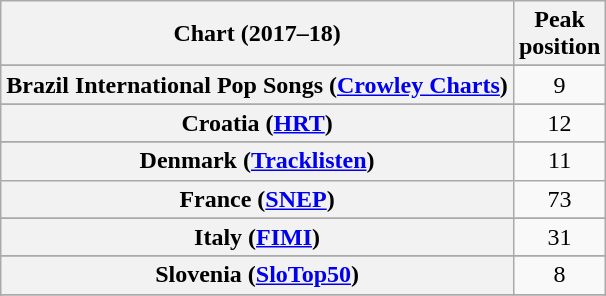<table class="wikitable sortable plainrowheaders" style="text-align:center">
<tr>
<th scope="col">Chart (2017–18)</th>
<th scope="col">Peak<br>position</th>
</tr>
<tr>
</tr>
<tr>
</tr>
<tr>
</tr>
<tr>
</tr>
<tr>
<th scope="row">Brazil International Pop Songs (<a href='#'>Crowley Charts</a>)</th>
<td>9</td>
</tr>
<tr>
</tr>
<tr>
</tr>
<tr>
</tr>
<tr>
<th scope="row">Croatia (<a href='#'>HRT</a>)</th>
<td>12</td>
</tr>
<tr>
</tr>
<tr>
</tr>
<tr>
<th scope="row">Denmark (<a href='#'>Tracklisten</a>)</th>
<td>11</td>
</tr>
<tr>
<th scope="row">France (<a href='#'>SNEP</a>)</th>
<td>73</td>
</tr>
<tr>
</tr>
<tr>
</tr>
<tr>
</tr>
<tr>
</tr>
<tr>
<th scope="row">Italy (<a href='#'>FIMI</a>)</th>
<td>31</td>
</tr>
<tr>
</tr>
<tr>
</tr>
<tr>
</tr>
<tr>
</tr>
<tr>
</tr>
<tr>
</tr>
<tr>
</tr>
<tr>
<th scope="row">Slovenia (<a href='#'>SloTop50</a>)</th>
<td>8</td>
</tr>
<tr>
</tr>
<tr>
</tr>
<tr>
</tr>
<tr>
</tr>
<tr>
</tr>
</table>
